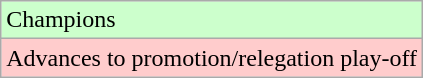<table class="wikitable">
<tr width=10px bgcolor="#ccffcc">
<td>Champions</td>
</tr>
<tr width=10px bgcolor="#ffcccc">
<td>Advances to promotion/relegation play-off</td>
</tr>
</table>
